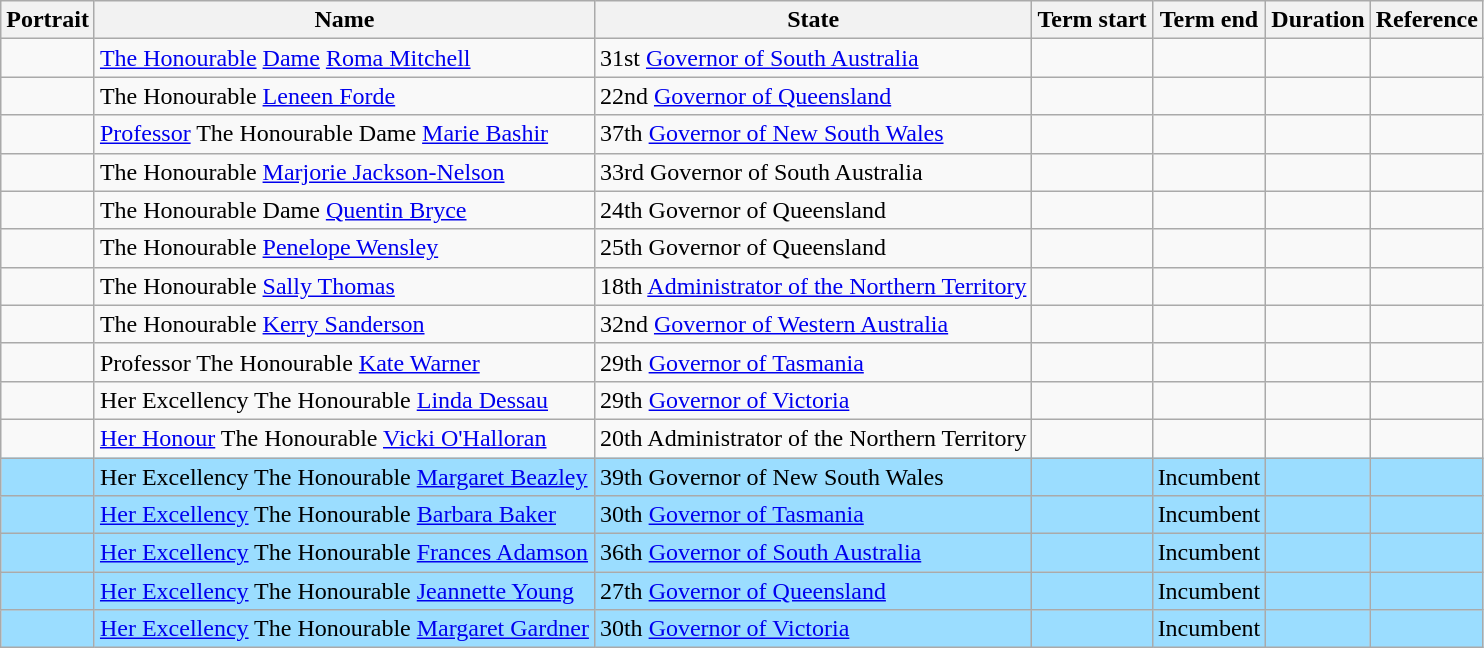<table class="wikitable sortable">
<tr>
<th class="unsortable">Portrait</th>
<th class="unsortable">Name</th>
<th class="unsortable">State</th>
<th>Term start</th>
<th>Term end</th>
<th>Duration</th>
<th class="unsortable">Reference</th>
</tr>
<tr>
<td></td>
<td><a href='#'>The Honourable</a> <a href='#'>Dame</a> <a href='#'>Roma Mitchell</a> </td>
<td>31st <a href='#'>Governor of South Australia</a></td>
<td></td>
<td></td>
<td></td>
<td></td>
</tr>
<tr>
<td></td>
<td>The Honourable <a href='#'>Leneen Forde</a> </td>
<td>22nd <a href='#'>Governor of Queensland</a></td>
<td></td>
<td></td>
<td></td>
<td></td>
</tr>
<tr>
<td></td>
<td><a href='#'>Professor</a> The Honourable Dame <a href='#'>Marie Bashir</a> </td>
<td>37th <a href='#'>Governor of New South Wales</a></td>
<td></td>
<td></td>
<td></td>
<td></td>
</tr>
<tr>
<td></td>
<td>The Honourable <a href='#'>Marjorie Jackson-Nelson</a> </td>
<td>33rd Governor of South Australia</td>
<td></td>
<td></td>
<td></td>
<td></td>
</tr>
<tr>
<td></td>
<td>The Honourable Dame <a href='#'>Quentin Bryce</a> </td>
<td>24th Governor of Queensland</td>
<td></td>
<td></td>
<td></td>
<td></td>
</tr>
<tr>
<td></td>
<td>The Honourable <a href='#'>Penelope Wensley</a> </td>
<td>25th Governor of Queensland</td>
<td></td>
<td></td>
<td></td>
<td></td>
</tr>
<tr>
<td></td>
<td>The Honourable <a href='#'>Sally Thomas</a> </td>
<td>18th <a href='#'>Administrator of the Northern Territory</a></td>
<td></td>
<td></td>
<td></td>
<td></td>
</tr>
<tr>
<td></td>
<td>The Honourable <a href='#'>Kerry Sanderson</a> </td>
<td>32nd <a href='#'>Governor of Western Australia</a></td>
<td></td>
<td></td>
<td></td>
<td></td>
</tr>
<tr>
<td></td>
<td>Professor The Honourable <a href='#'>Kate Warner</a> </td>
<td>29th <a href='#'>Governor of Tasmania</a></td>
<td></td>
<td></td>
<td></td>
<td></td>
</tr>
<tr>
<td></td>
<td>Her Excellency The Honourable <a href='#'>Linda Dessau</a> </td>
<td>29th <a href='#'>Governor of Victoria</a></td>
<td></td>
<td></td>
<td></td>
<td></td>
</tr>
<tr>
<td></td>
<td><a href='#'>Her Honour</a> The Honourable <a href='#'>Vicki O'Halloran</a> </td>
<td>20th Administrator of the Northern Territory</td>
<td></td>
<td></td>
<td></td>
<td></td>
</tr>
<tr style="background-color: #9BDDFF">
<td></td>
<td>Her Excellency The Honourable <a href='#'>Margaret Beazley</a> </td>
<td>39th Governor of New South Wales</td>
<td></td>
<td>Incumbent</td>
<td></td>
<td></td>
</tr>
<tr style="background-color: #9BDDFF">
<td></td>
<td><a href='#'>Her Excellency</a> The Honourable <a href='#'>Barbara Baker</a> </td>
<td>30th <a href='#'>Governor of Tasmania</a></td>
<td></td>
<td>Incumbent</td>
<td></td>
<td></td>
</tr>
<tr style="background-color: #9BDDFF">
<td></td>
<td><a href='#'>Her Excellency</a> The Honourable <a href='#'>Frances Adamson</a> </td>
<td>36th <a href='#'>Governor of South Australia</a></td>
<td></td>
<td>Incumbent</td>
<td></td>
<td></td>
</tr>
<tr style="background-color: #9BDDFF">
<td></td>
<td><a href='#'>Her Excellency</a> The Honourable <a href='#'>Jeannette Young</a> </td>
<td>27th <a href='#'>Governor of Queensland</a></td>
<td></td>
<td>Incumbent</td>
<td></td>
<td></td>
</tr>
<tr style="background-color: #9BDDFF">
<td></td>
<td><a href='#'>Her Excellency</a> The Honourable <a href='#'>Margaret Gardner</a></td>
<td>30th <a href='#'>Governor of Victoria</a></td>
<td></td>
<td>Incumbent</td>
<td></td>
<td></td>
</tr>
</table>
